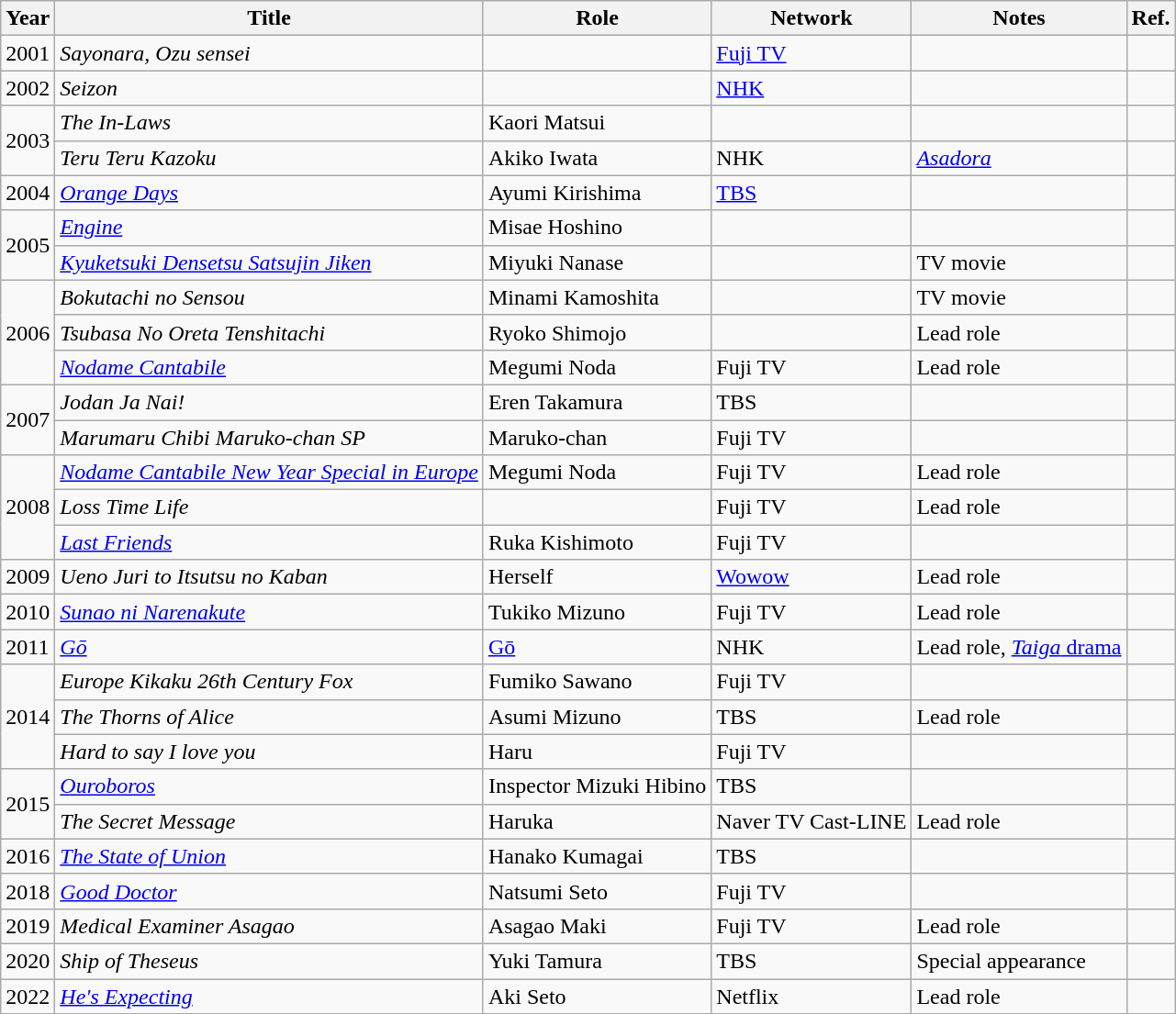<table class="wikitable sortable">
<tr>
<th>Year</th>
<th>Title</th>
<th>Role</th>
<th>Network</th>
<th class="unsortable">Notes</th>
<th class="unsortable">Ref.</th>
</tr>
<tr>
<td>2001</td>
<td><em>Sayonara, Ozu sensei</em></td>
<td></td>
<td><a href='#'>Fuji TV</a></td>
<td></td>
<td></td>
</tr>
<tr>
<td>2002</td>
<td><em>Seizon</em></td>
<td></td>
<td><a href='#'>NHK</a></td>
<td></td>
<td></td>
</tr>
<tr>
<td rowspan=2>2003</td>
<td><em>The In-Laws</em></td>
<td>Kaori Matsui</td>
<td></td>
<td></td>
<td></td>
</tr>
<tr>
<td><em>Teru Teru Kazoku</em></td>
<td>Akiko Iwata</td>
<td>NHK</td>
<td><em><a href='#'>Asadora</a></em></td>
<td></td>
</tr>
<tr>
<td>2004</td>
<td><em><a href='#'>Orange Days</a></em></td>
<td>Ayumi Kirishima</td>
<td><a href='#'>TBS</a></td>
<td></td>
<td></td>
</tr>
<tr>
<td rowspan=2>2005</td>
<td><em><a href='#'>Engine</a></em></td>
<td>Misae Hoshino</td>
<td></td>
<td></td>
<td></td>
</tr>
<tr>
<td><em><a href='#'>Kyuketsuki Densetsu Satsujin Jiken</a></em></td>
<td>Miyuki Nanase</td>
<td></td>
<td>TV movie</td>
<td></td>
</tr>
<tr>
<td rowspan=3>2006</td>
<td><em>Bokutachi no Sensou</em></td>
<td>Minami Kamoshita</td>
<td></td>
<td>TV movie</td>
<td></td>
</tr>
<tr>
<td><em>Tsubasa No Oreta Tenshitachi</em></td>
<td>Ryoko Shimojo</td>
<td></td>
<td>Lead role</td>
<td></td>
</tr>
<tr>
<td><em><a href='#'>Nodame Cantabile</a></em></td>
<td>Megumi Noda</td>
<td>Fuji TV</td>
<td>Lead role</td>
<td></td>
</tr>
<tr>
<td rowspan=2>2007</td>
<td><em>Jodan Ja Nai!</em></td>
<td>Eren Takamura</td>
<td>TBS</td>
<td></td>
<td></td>
</tr>
<tr>
<td><em>Marumaru Chibi Maruko-chan SP</em></td>
<td>Maruko-chan</td>
<td>Fuji TV</td>
<td></td>
<td></td>
</tr>
<tr>
<td rowspan=3>2008</td>
<td><em><a href='#'>Nodame Cantabile New Year Special in Europe</a></em></td>
<td>Megumi Noda</td>
<td>Fuji TV</td>
<td>Lead role</td>
<td></td>
</tr>
<tr>
<td><em>Loss Time Life</em></td>
<td></td>
<td>Fuji TV</td>
<td>Lead role</td>
<td></td>
</tr>
<tr>
<td><em><a href='#'>Last Friends</a></em></td>
<td>Ruka Kishimoto</td>
<td>Fuji TV</td>
<td></td>
<td></td>
</tr>
<tr>
<td>2009</td>
<td><em>Ueno Juri to Itsutsu no Kaban</em></td>
<td>Herself </td>
<td><a href='#'>Wowow</a></td>
<td>Lead role</td>
<td></td>
</tr>
<tr>
<td>2010</td>
<td><em><a href='#'>Sunao ni Narenakute</a></em></td>
<td>Tukiko Mizuno </td>
<td>Fuji TV</td>
<td>Lead role</td>
<td></td>
</tr>
<tr>
<td>2011</td>
<td><em><a href='#'>Gō</a></em></td>
<td><a href='#'>Gō</a></td>
<td>NHK</td>
<td>Lead role, <a href='#'><em>Taiga</em> drama</a></td>
<td></td>
</tr>
<tr>
<td rowspan=3>2014</td>
<td><em>Europe Kikaku 26th Century Fox</em></td>
<td>Fumiko Sawano</td>
<td>Fuji TV</td>
<td></td>
<td></td>
</tr>
<tr>
<td><em>The Thorns of Alice</em></td>
<td>Asumi Mizuno</td>
<td>TBS</td>
<td>Lead role</td>
<td></td>
</tr>
<tr>
<td><em>Hard to say I love you</em></td>
<td>Haru</td>
<td>Fuji TV</td>
<td></td>
<td></td>
</tr>
<tr>
<td rowspan=2>2015</td>
<td><em><a href='#'>Ouroboros</a></em></td>
<td>Inspector Mizuki Hibino</td>
<td>TBS</td>
<td></td>
<td></td>
</tr>
<tr>
<td><em>The Secret Message</em></td>
<td>Haruka</td>
<td>Naver TV Cast-LINE</td>
<td>Lead role</td>
<td></td>
</tr>
<tr>
<td>2016</td>
<td><em><a href='#'>The State of Union</a></em></td>
<td>Hanako Kumagai</td>
<td>TBS</td>
<td></td>
<td></td>
</tr>
<tr>
<td>2018</td>
<td><em><a href='#'>Good Doctor</a></em></td>
<td>Natsumi Seto</td>
<td>Fuji TV</td>
<td></td>
<td></td>
</tr>
<tr>
<td>2019</td>
<td><em>Medical Examiner Asagao</em></td>
<td>Asagao Maki</td>
<td>Fuji TV</td>
<td>Lead role</td>
<td></td>
</tr>
<tr>
<td>2020</td>
<td><em>Ship of Theseus</em></td>
<td>Yuki Tamura</td>
<td>TBS</td>
<td>Special appearance</td>
<td></td>
</tr>
<tr>
<td>2022</td>
<td><em><a href='#'>He's Expecting</a></em></td>
<td>Aki Seto</td>
<td>Netflix</td>
<td>Lead role</td>
<td></td>
</tr>
<tr>
</tr>
</table>
